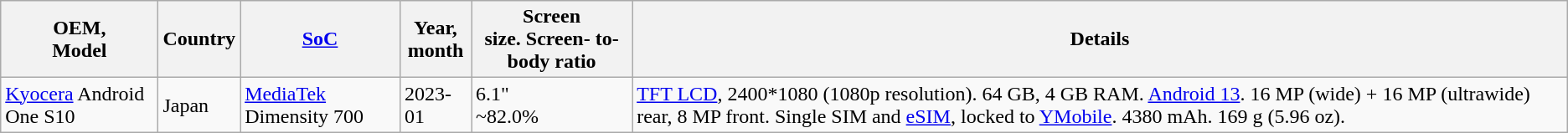<table class="wikitable sortable">
<tr>
<th>OEM,<br>Model</th>
<th>Country</th>
<th><a href='#'>SoC</a></th>
<th>Year,<br>month</th>
<th>Screen<br>size.
Screen-
to-body
ratio</th>
<th>Details</th>
</tr>
<tr>
<td><a href='#'>Kyocera</a> Android One S10</td>
<td>Japan</td>
<td><a href='#'>MediaTek</a> Dimensity 700</td>
<td>2023-01</td>
<td>6.1"<br>~82.0%</td>
<td><a href='#'>TFT LCD</a>, 2400*1080 (1080p resolution). 64 GB, 4 GB RAM. <a href='#'>Android 13</a>. 16 MP (wide) + 16 MP (ultrawide) rear, 8 MP front. Single SIM and <a href='#'>eSIM</a>, locked to <a href='#'>YMobile</a>. 4380 mAh. 169 g (5.96 oz).</td>
</tr>
</table>
